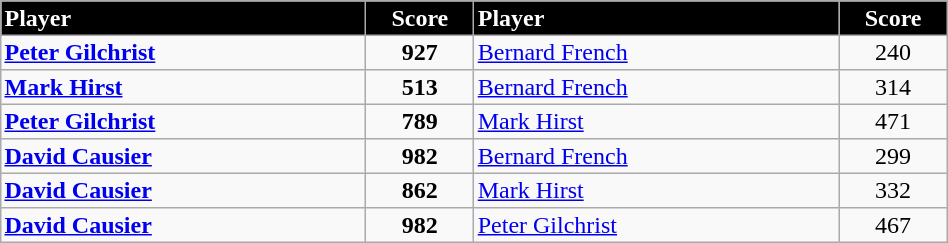<table border="2" cellpadding="2" cellspacing="0" style="margin: 0; background: #f9f9f9; border: 1px #aaa solid; border-collapse: collapse; font-size: 100%;" width=50%>
<tr>
<th bgcolor="000000" style="color:white; text-align:left" width=20%>Player</th>
<th bgcolor="000000" style="color:white; text-align:center" width=5%>Score</th>
<th bgcolor="000000" style="color:white; text-align:left" width=20%>Player</th>
<th bgcolor="000000" style="color:white; text-align:center" width= 5%>Score</th>
</tr>
<tr>
<td style="text-align:left"> <strong><a href='#'>Peter Gilchrist</a></strong></td>
<td style="text-align:center"><strong>927</strong></td>
<td style="text-align:left"> <a href='#'>Bernard French</a></td>
<td style="text-align:center">240</td>
</tr>
<tr>
<td style="text-align:left"> <strong><a href='#'>Mark Hirst</a></strong></td>
<td style="text-align:center"><strong>513</strong></td>
<td style="text-align:left"> <a href='#'>Bernard French</a></td>
<td style="text-align:center">314</td>
</tr>
<tr>
<td style="text-align:left"> <strong><a href='#'>Peter Gilchrist</a></strong></td>
<td style="text-align:center"><strong>789</strong></td>
<td style="text-align:left"> <a href='#'>Mark Hirst</a></td>
<td style="text-align:center">471</td>
</tr>
<tr>
<td style="text-align:left"> <strong><a href='#'>David Causier</a></strong></td>
<td style="text-align:center"><strong>982</strong></td>
<td style="text-align:left"> <a href='#'>Bernard French</a></td>
<td style="text-align:center">299</td>
</tr>
<tr>
<td style="text-align:left"> <strong><a href='#'>David Causier</a></strong></td>
<td style="text-align:center"><strong>862</strong></td>
<td style="text-align:left"> <a href='#'>Mark Hirst</a></td>
<td style="text-align:center">332</td>
</tr>
<tr>
<td style="text-align:left"> <strong><a href='#'>David Causier</a></strong></td>
<td style="text-align:center"><strong>982</strong></td>
<td style="text-align:left"> <a href='#'>Peter Gilchrist</a></td>
<td style="text-align:center">467</td>
</tr>
</table>
